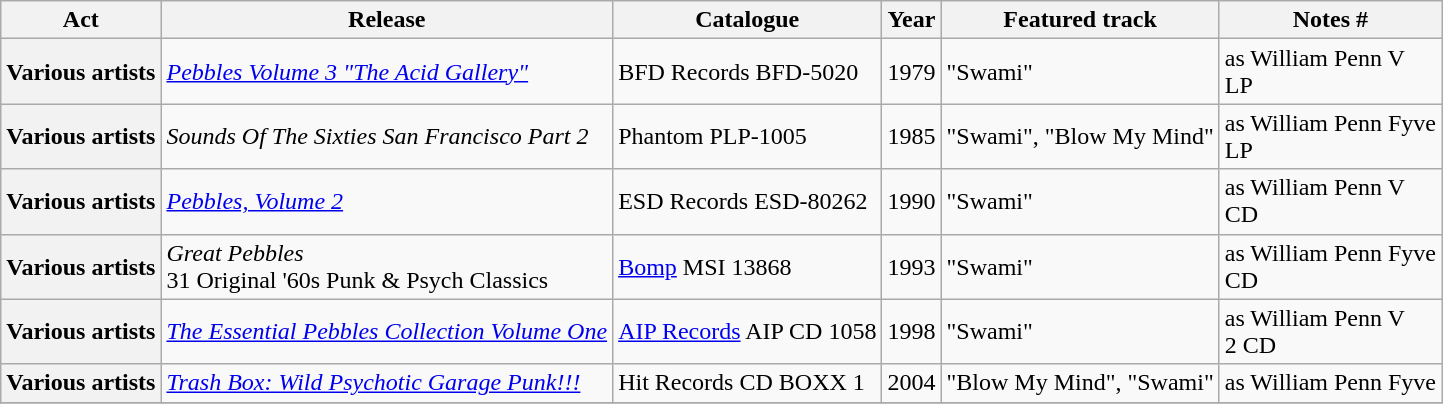<table class="wikitable plainrowheaders sortable">
<tr>
<th scope="col" class="unsortable">Act</th>
<th scope="col">Release</th>
<th scope="col">Catalogue</th>
<th scope="col">Year</th>
<th scope="col">Featured track</th>
<th scope="col" class="unsortable">Notes #</th>
</tr>
<tr>
<th scope="row">Various artists</th>
<td><em><a href='#'>Pebbles Volume 3 "The Acid Gallery"</a></em></td>
<td>BFD Records BFD-5020</td>
<td>1979</td>
<td>"Swami"</td>
<td>as William Penn V<br>LP</td>
</tr>
<tr>
<th scope="row">Various artists</th>
<td><em>Sounds Of The Sixties San Francisco Part 2</em></td>
<td>Phantom PLP-1005</td>
<td>1985</td>
<td>"Swami", "Blow My Mind"</td>
<td>as William Penn Fyve<br>LP</td>
</tr>
<tr>
<th scope="row">Various artists</th>
<td><em><a href='#'>Pebbles, Volume 2</a></em></td>
<td>ESD Records ESD-80262</td>
<td>1990</td>
<td>"Swami"</td>
<td>as William Penn V<br>CD</td>
</tr>
<tr>
<th scope="row">Various artists</th>
<td><em>Great Pebbles</em><br>31 Original '60s Punk & Psych Classics</td>
<td><a href='#'>Bomp</a> MSI 13868</td>
<td>1993</td>
<td>"Swami"</td>
<td>as William Penn Fyve<br>CD</td>
</tr>
<tr>
<th scope="row">Various artists</th>
<td><em><a href='#'>The Essential Pebbles Collection Volume One</a></em></td>
<td><a href='#'>AIP Records</a> AIP CD 1058</td>
<td>1998</td>
<td>"Swami"</td>
<td>as William Penn V<br>2 CD</td>
</tr>
<tr>
<th scope="row">Various artists</th>
<td><em><a href='#'>Trash Box: Wild Psychotic Garage Punk!!!</a></em></td>
<td>Hit Records CD BOXX 1</td>
<td>2004</td>
<td>"Blow My Mind", "Swami"</td>
<td>as William Penn Fyve</td>
</tr>
<tr>
</tr>
</table>
